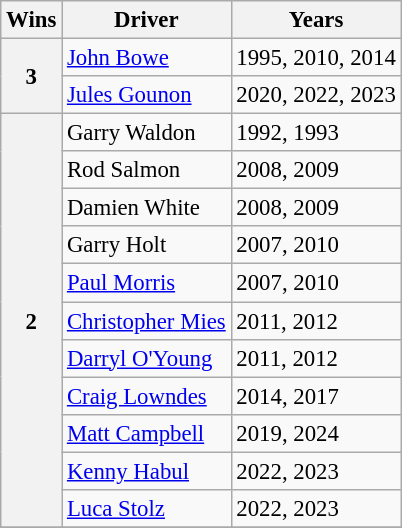<table class="wikitable" style="font-size: 95%;">
<tr>
<th>Wins</th>
<th>Driver</th>
<th>Years</th>
</tr>
<tr>
<th rowspan="2">3</th>
<td> <a href='#'>John Bowe</a></td>
<td>1995, 2010, 2014</td>
</tr>
<tr>
<td> <a href='#'>Jules Gounon</a></td>
<td>2020, 2022, 2023</td>
</tr>
<tr>
<th rowspan="11">2</th>
<td> Garry Waldon</td>
<td>1992, 1993</td>
</tr>
<tr>
<td> Rod Salmon</td>
<td>2008, 2009</td>
</tr>
<tr>
<td> Damien White</td>
<td>2008, 2009</td>
</tr>
<tr>
<td> Garry Holt</td>
<td>2007, 2010</td>
</tr>
<tr>
<td> <a href='#'>Paul Morris</a></td>
<td>2007, 2010</td>
</tr>
<tr>
<td> <a href='#'>Christopher Mies</a></td>
<td>2011, 2012</td>
</tr>
<tr>
<td> <a href='#'>Darryl O'Young</a></td>
<td>2011, 2012</td>
</tr>
<tr>
<td> <a href='#'>Craig Lowndes</a></td>
<td>2014, 2017</td>
</tr>
<tr>
<td> <a href='#'>Matt Campbell</a></td>
<td>2019, 2024</td>
</tr>
<tr>
<td> <a href='#'>Kenny Habul</a></td>
<td>2022, 2023</td>
</tr>
<tr>
<td> <a href='#'>Luca Stolz</a></td>
<td>2022, 2023</td>
</tr>
<tr>
</tr>
</table>
